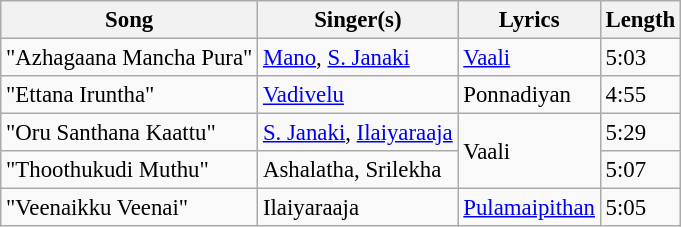<table class="wikitable tracklist" style="font-size:95%;">
<tr>
<th>Song</th>
<th>Singer(s)</th>
<th>Lyrics</th>
<th>Length</th>
</tr>
<tr>
<td>"Azhagaana Mancha Pura"</td>
<td><a href='#'>Mano</a>, <a href='#'>S. Janaki</a></td>
<td><a href='#'>Vaali</a></td>
<td>5:03</td>
</tr>
<tr>
<td>"Ettana Iruntha"</td>
<td><a href='#'>Vadivelu</a></td>
<td>Ponnadiyan</td>
<td>4:55</td>
</tr>
<tr>
<td>"Oru Santhana Kaattu"</td>
<td><a href='#'>S. Janaki</a>, <a href='#'>Ilaiyaraaja</a></td>
<td rowspan=2>Vaali</td>
<td>5:29</td>
</tr>
<tr>
<td>"Thoothukudi Muthu"</td>
<td>Ashalatha, Srilekha</td>
<td>5:07</td>
</tr>
<tr>
<td>"Veenaikku Veenai"</td>
<td>Ilaiyaraaja</td>
<td><a href='#'>Pulamaipithan</a></td>
<td>5:05</td>
</tr>
</table>
